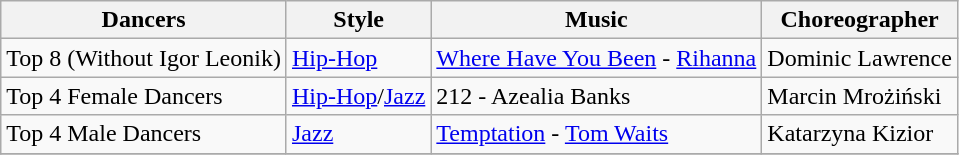<table class="wikitable">
<tr>
<th>Dancers</th>
<th>Style</th>
<th>Music</th>
<th>Choreographer</th>
</tr>
<tr>
<td>Top 8 (Without Igor Leonik)</td>
<td><a href='#'>Hip-Hop</a></td>
<td><a href='#'>Where Have You Been</a> - <a href='#'>Rihanna</a></td>
<td>Dominic Lawrence</td>
</tr>
<tr>
<td>Top 4 Female Dancers</td>
<td><a href='#'>Hip-Hop</a>/<a href='#'>Jazz</a></td>
<td>212 - Azealia Banks</td>
<td>Marcin Mrożiński</td>
</tr>
<tr>
<td>Top 4 Male Dancers</td>
<td><a href='#'>Jazz</a></td>
<td><a href='#'>Temptation</a> - <a href='#'>Tom Waits</a></td>
<td>Katarzyna Kizior</td>
</tr>
<tr>
</tr>
</table>
